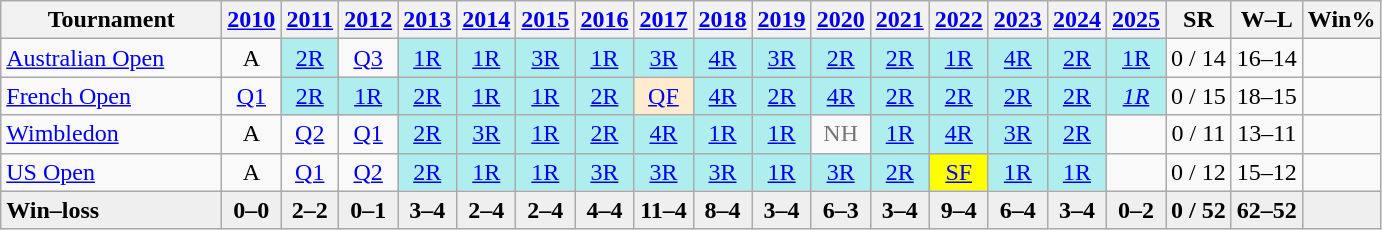<table class=wikitable style=text-align:center;>
<tr>
<th width=140>Tournament</th>
<th><a href='#'>2010</a></th>
<th><a href='#'>2011</a></th>
<th><a href='#'>2012</a></th>
<th><a href='#'>2013</a></th>
<th><a href='#'>2014</a></th>
<th><a href='#'>2015</a></th>
<th><a href='#'>2016</a></th>
<th><a href='#'>2017</a></th>
<th><a href='#'>2018</a></th>
<th><a href='#'>2019</a></th>
<th><a href='#'>2020</a></th>
<th><a href='#'>2021</a></th>
<th><a href='#'>2022</a></th>
<th><a href='#'>2023</a></th>
<th><a href='#'>2024</a></th>
<th><a href='#'>2025</a></th>
<th>SR</th>
<th>W–L</th>
<th>Win%</th>
</tr>
<tr>
<td align=left><a href='#'>Australian Open</a></td>
<td>A</td>
<td bgcolor=afeeee><a href='#'>2R</a></td>
<td><a href='#'>Q3</a></td>
<td bgcolor=afeeee><a href='#'>1R</a></td>
<td bgcolor=afeeee><a href='#'>1R</a></td>
<td bgcolor=afeeee><a href='#'>3R</a></td>
<td bgcolor=afeeee><a href='#'>1R</a></td>
<td bgcolor=afeeee><a href='#'>3R</a></td>
<td bgcolor=afeeee><a href='#'>4R</a></td>
<td bgcolor=afeeee><a href='#'>3R</a></td>
<td bgcolor=afeeee><a href='#'>2R</a></td>
<td bgcolor=afeeee><a href='#'>2R</a></td>
<td bgcolor=afeeee><a href='#'>1R</a></td>
<td bgcolor=afeeee><a href='#'>4R</a></td>
<td bgcolor=afeeee><a href='#'>2R</a></td>
<td bgcolor=afeeee><a href='#'>1R</a></td>
<td>0 / 14</td>
<td>16–14</td>
<td></td>
</tr>
<tr>
<td align=left><a href='#'>French Open</a></td>
<td><a href='#'>Q1</a></td>
<td bgcolor=afeeee><a href='#'>2R</a></td>
<td bgcolor=afeeee><a href='#'>1R</a></td>
<td bgcolor=afeeee><a href='#'>2R</a></td>
<td bgcolor=afeeee><a href='#'>1R</a></td>
<td bgcolor=afeeee><a href='#'>1R</a></td>
<td bgcolor=afeeee><a href='#'>2R</a></td>
<td bgcolor=ffebcd><a href='#'>QF</a></td>
<td bgcolor=afeeee><a href='#'>4R</a></td>
<td bgcolor=afeeee><a href='#'>2R</a></td>
<td bgcolor=afeeee><a href='#'>4R</a></td>
<td bgcolor=afeeee><a href='#'>2R</a></td>
<td bgcolor=afeeee><a href='#'>2R</a></td>
<td bgcolor=afeeee><a href='#'>2R</a></td>
<td bgcolor=afeeee><a href='#'>2R</a></td>
<td bgcolor=afeeee><a href='#'><em>1R</em></a></td>
<td>0 / 15</td>
<td>18–15</td>
<td></td>
</tr>
<tr>
<td align=left><a href='#'>Wimbledon</a></td>
<td>A</td>
<td><a href='#'>Q2</a></td>
<td><a href='#'>Q1</a></td>
<td bgcolor=afeeee><a href='#'>2R</a></td>
<td bgcolor=afeeee><a href='#'>3R</a></td>
<td bgcolor=afeeee><a href='#'>1R</a></td>
<td bgcolor=afeeee><a href='#'>2R</a></td>
<td bgcolor=afeeee><a href='#'>4R</a></td>
<td bgcolor=afeeee><a href='#'>1R</a></td>
<td bgcolor=afeeee><a href='#'>1R</a></td>
<td style="color:#767676;">NH</td>
<td bgcolor=afeeee><a href='#'>1R</a></td>
<td bgcolor=afeeee><a href='#'>4R</a></td>
<td bgcolor=afeeee><a href='#'>3R</a></td>
<td bgcolor=afeeee><a href='#'>2R</a></td>
<td></td>
<td>0 / 11</td>
<td>13–11</td>
<td></td>
</tr>
<tr>
<td align=left><a href='#'>US Open</a></td>
<td>A</td>
<td><a href='#'>Q1</a></td>
<td><a href='#'>Q2</a></td>
<td bgcolor=afeeee><a href='#'>2R</a></td>
<td bgcolor=afeeee><a href='#'>1R</a></td>
<td bgcolor=afeeee><a href='#'>1R</a></td>
<td bgcolor=afeeee><a href='#'>3R</a></td>
<td bgcolor=afeeee><a href='#'>3R</a></td>
<td bgcolor=afeeee><a href='#'>3R</a></td>
<td bgcolor=afeeee><a href='#'>1R</a></td>
<td bgcolor=afeeee><a href='#'>3R</a></td>
<td bgcolor=afeeee><a href='#'>2R</a></td>
<td bgcolor=yellow><a href='#'>SF</a></td>
<td bgcolor=afeeee><a href='#'>1R</a></td>
<td bgcolor=afeeee><a href='#'>1R</a></td>
<td></td>
<td>0 / 12</td>
<td>15–12</td>
<td></td>
</tr>
<tr style="font-weight:bold; background:#efefef;">
<td style=text-align:left>Win–loss</td>
<td>0–0</td>
<td>2–2</td>
<td>0–1</td>
<td>3–4</td>
<td>2–4</td>
<td>2–4</td>
<td>4–4</td>
<td>11–4</td>
<td>8–4</td>
<td>3–4</td>
<td>6–3</td>
<td>3–4</td>
<td>9–4</td>
<td>6–4</td>
<td>3–4</td>
<td>0–2</td>
<td>0 / 52</td>
<td>62–52</td>
<td></td>
</tr>
</table>
